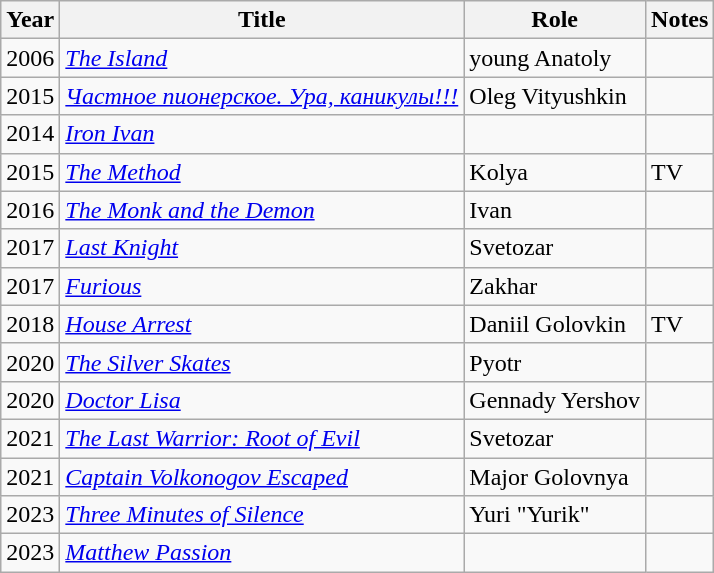<table class="wikitable sortable">
<tr>
<th>Year</th>
<th>Title</th>
<th>Role</th>
<th class="unsortable">Notes</th>
</tr>
<tr>
<td>2006</td>
<td><em><a href='#'>The Island</a></em></td>
<td>young Anatoly</td>
<td></td>
</tr>
<tr>
<td>2015</td>
<td><em><a href='#'>Частное пионерское. Ура, каникулы!!!</a></em></td>
<td>Oleg Vityushkin</td>
<td></td>
</tr>
<tr>
<td>2014</td>
<td><em><a href='#'>Iron Ivan</a></em></td>
<td></td>
<td></td>
</tr>
<tr>
<td>2015</td>
<td><em><a href='#'>The Method</a></em></td>
<td>Kolya</td>
<td>TV</td>
</tr>
<tr>
<td>2016</td>
<td><em><a href='#'>The Monk and the Demon</a></em></td>
<td>Ivan</td>
<td></td>
</tr>
<tr>
<td>2017</td>
<td><em><a href='#'>Last Knight</a></em></td>
<td>Svetozar</td>
<td></td>
</tr>
<tr>
<td>2017</td>
<td><em><a href='#'>Furious</a></em></td>
<td>Zakhar</td>
<td></td>
</tr>
<tr>
<td>2018</td>
<td><em><a href='#'>House Arrest</a></em></td>
<td>Daniil Golovkin</td>
<td>TV</td>
</tr>
<tr>
<td>2020</td>
<td><em><a href='#'>The Silver Skates</a></em></td>
<td>Pyotr</td>
<td></td>
</tr>
<tr>
<td>2020</td>
<td><em><a href='#'>Doctor Lisa</a></em></td>
<td>Gennady Yershov</td>
<td></td>
</tr>
<tr>
<td>2021</td>
<td><em><a href='#'>The Last Warrior: Root of Evil</a></em></td>
<td>Svetozar</td>
<td></td>
</tr>
<tr>
<td>2021</td>
<td><em><a href='#'>Captain Volkonogov Escaped</a></em></td>
<td>Major Golovnya</td>
<td></td>
</tr>
<tr>
<td>2023</td>
<td><em><a href='#'>Three Minutes of Silence</a></em></td>
<td>Yuri "Yurik"</td>
<td></td>
</tr>
<tr>
<td>2023</td>
<td><em><a href='#'>Matthew Passion</a></em></td>
<td></td>
<td></td>
</tr>
</table>
